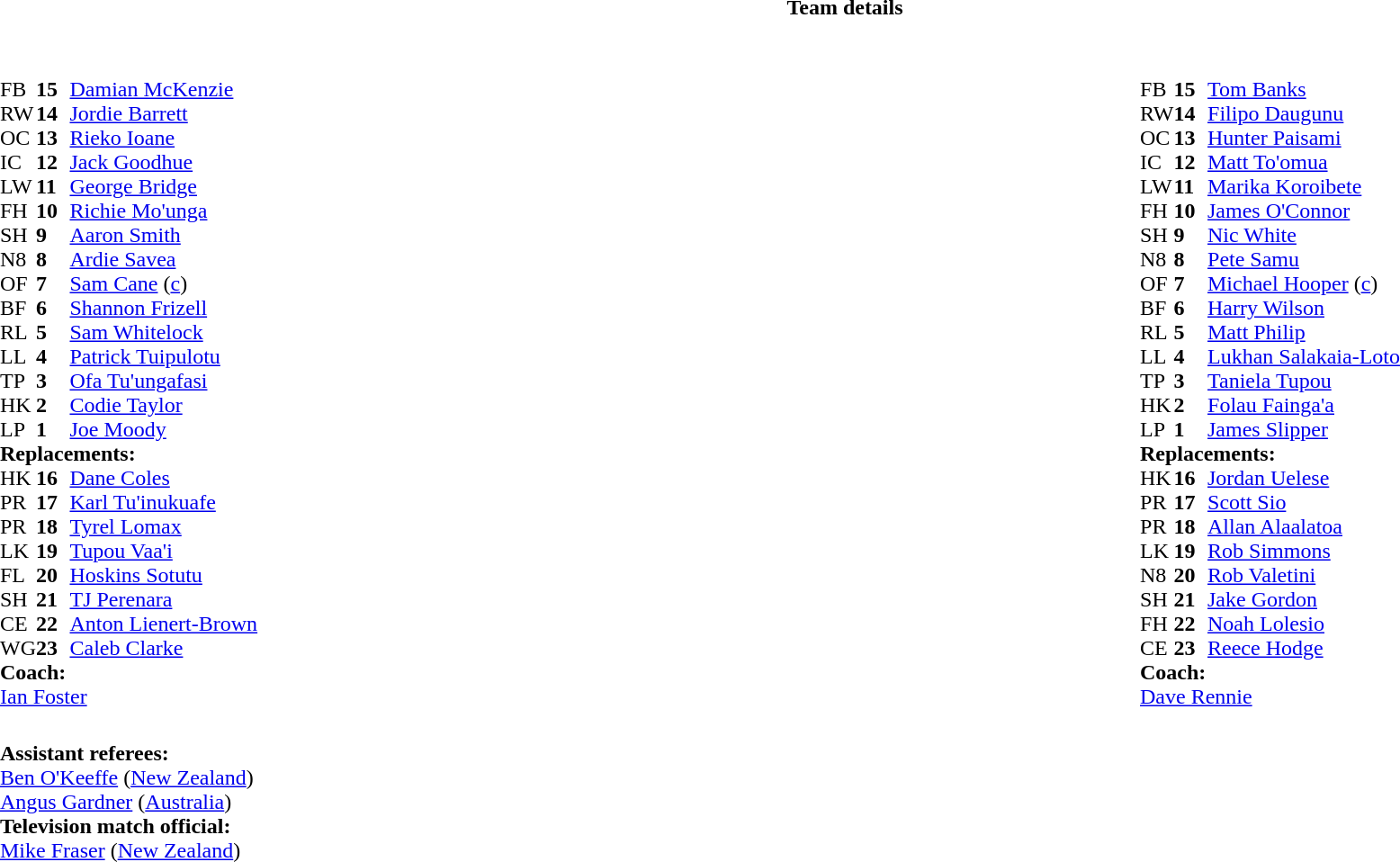<table border="0" class="collapsible collapsed" style="width:100%">
<tr>
<th>Team details</th>
</tr>
<tr>
<td><br><table style="width:100%">
<tr>
<td style="vertical-align:top; width:50%"><br><table cellspacing="0" cellpadding="0">
<tr>
<th width="25"></th>
<th width="25"></th>
</tr>
<tr>
<td>FB</td>
<td><strong>15</strong></td>
<td><a href='#'>Damian McKenzie</a></td>
<td></td>
<td></td>
</tr>
<tr>
<td>RW</td>
<td><strong>14</strong></td>
<td><a href='#'>Jordie Barrett</a></td>
</tr>
<tr>
<td>OC</td>
<td><strong>13</strong></td>
<td><a href='#'>Rieko Ioane</a></td>
<td></td>
<td></td>
</tr>
<tr>
<td>IC</td>
<td><strong>12</strong></td>
<td><a href='#'>Jack Goodhue</a></td>
</tr>
<tr>
<td>LW</td>
<td><strong>11</strong></td>
<td><a href='#'>George Bridge</a></td>
</tr>
<tr>
<td>FH</td>
<td><strong>10</strong></td>
<td><a href='#'>Richie Mo'unga</a></td>
</tr>
<tr>
<td>SH</td>
<td><strong>9</strong></td>
<td><a href='#'>Aaron Smith</a></td>
<td></td>
<td></td>
</tr>
<tr>
<td>N8</td>
<td><strong>8</strong></td>
<td><a href='#'>Ardie Savea</a></td>
</tr>
<tr>
<td>OF</td>
<td><strong>7</strong></td>
<td><a href='#'>Sam Cane</a> (<a href='#'>c</a>)</td>
</tr>
<tr>
<td>BF</td>
<td><strong>6</strong></td>
<td><a href='#'>Shannon Frizell</a></td>
<td></td>
<td></td>
</tr>
<tr>
<td>RL</td>
<td><strong>5</strong></td>
<td><a href='#'>Sam Whitelock</a></td>
</tr>
<tr>
<td>LL</td>
<td><strong>4</strong></td>
<td><a href='#'>Patrick Tuipulotu</a></td>
<td></td>
<td></td>
</tr>
<tr>
<td>TP</td>
<td><strong>3</strong></td>
<td><a href='#'>Ofa Tu'ungafasi</a></td>
<td></td>
<td></td>
</tr>
<tr>
<td>HK</td>
<td><strong>2</strong></td>
<td><a href='#'>Codie Taylor</a></td>
<td></td>
<td></td>
</tr>
<tr>
<td>LP</td>
<td><strong>1</strong></td>
<td><a href='#'>Joe Moody</a></td>
<td></td>
<td></td>
</tr>
<tr>
<td colspan="3"><strong>Replacements:</strong></td>
</tr>
<tr>
<td>HK</td>
<td><strong>16</strong></td>
<td><a href='#'>Dane Coles</a></td>
<td></td>
<td></td>
</tr>
<tr>
<td>PR</td>
<td><strong>17</strong></td>
<td><a href='#'>Karl Tu'inukuafe</a></td>
<td></td>
<td></td>
</tr>
<tr>
<td>PR</td>
<td><strong>18</strong></td>
<td><a href='#'>Tyrel Lomax</a></td>
<td></td>
<td></td>
</tr>
<tr>
<td>LK</td>
<td><strong>19</strong></td>
<td><a href='#'>Tupou Vaa'i</a></td>
<td></td>
<td></td>
</tr>
<tr>
<td>FL</td>
<td><strong>20</strong></td>
<td><a href='#'>Hoskins Sotutu</a></td>
<td></td>
<td></td>
</tr>
<tr>
<td>SH</td>
<td><strong>21</strong></td>
<td><a href='#'>TJ Perenara</a></td>
<td></td>
<td></td>
</tr>
<tr>
<td>CE</td>
<td><strong>22</strong></td>
<td><a href='#'>Anton Lienert-Brown</a></td>
<td></td>
<td></td>
</tr>
<tr>
<td>WG</td>
<td><strong>23</strong></td>
<td><a href='#'>Caleb Clarke</a></td>
<td></td>
<td></td>
</tr>
<tr>
<td colspan="3"><strong>Coach:</strong></td>
</tr>
<tr>
<td colspan="4"> <a href='#'>Ian Foster</a></td>
</tr>
</table>
</td>
<td style="vertical-align:top"></td>
<td style="vertical-align:top;width:50%"><br><table cellspacing="0" cellpadding="0" style="margin:auto">
<tr>
<th width="25"></th>
<th width="25"></th>
</tr>
<tr>
<td>FB</td>
<td><strong>15</strong></td>
<td><a href='#'>Tom Banks</a></td>
</tr>
<tr>
<td>RW</td>
<td><strong>14</strong></td>
<td><a href='#'>Filipo Daugunu</a></td>
</tr>
<tr>
<td>OC</td>
<td><strong>13</strong></td>
<td><a href='#'>Hunter Paisami</a></td>
<td></td>
<td></td>
</tr>
<tr>
<td>IC</td>
<td><strong>12</strong></td>
<td><a href='#'>Matt To'omua</a></td>
</tr>
<tr>
<td>LW</td>
<td><strong>11</strong></td>
<td><a href='#'>Marika Koroibete</a></td>
</tr>
<tr>
<td>FH</td>
<td><strong>10</strong></td>
<td><a href='#'>James O'Connor</a></td>
</tr>
<tr>
<td>SH</td>
<td><strong>9</strong></td>
<td><a href='#'>Nic White</a></td>
<td></td>
<td></td>
</tr>
<tr>
<td>N8</td>
<td><strong>8</strong></td>
<td><a href='#'>Pete Samu</a></td>
</tr>
<tr>
<td>OF</td>
<td><strong>7</strong></td>
<td><a href='#'>Michael Hooper</a> (<a href='#'>c</a>)</td>
</tr>
<tr>
<td>BF</td>
<td><strong>6</strong></td>
<td><a href='#'>Harry Wilson</a></td>
<td></td>
<td></td>
</tr>
<tr>
<td>RL</td>
<td><strong>5</strong></td>
<td><a href='#'>Matt Philip</a></td>
</tr>
<tr>
<td>LL</td>
<td><strong>4</strong></td>
<td><a href='#'>Lukhan Salakaia-Loto</a></td>
<td></td>
<td></td>
</tr>
<tr>
<td>TP</td>
<td><strong>3</strong></td>
<td><a href='#'>Taniela Tupou</a></td>
<td></td>
<td></td>
</tr>
<tr>
<td>HK</td>
<td><strong>2</strong></td>
<td><a href='#'>Folau Fainga'a</a></td>
<td></td>
<td></td>
</tr>
<tr>
<td>LP</td>
<td><strong>1</strong></td>
<td><a href='#'>James Slipper</a></td>
<td></td>
<td></td>
</tr>
<tr>
<td colspan="3"><strong>Replacements:</strong></td>
</tr>
<tr>
<td>HK</td>
<td><strong>16</strong></td>
<td><a href='#'>Jordan Uelese</a></td>
<td></td>
<td></td>
</tr>
<tr>
<td>PR</td>
<td><strong>17</strong></td>
<td><a href='#'>Scott Sio</a></td>
<td></td>
<td></td>
</tr>
<tr>
<td>PR</td>
<td><strong>18</strong></td>
<td><a href='#'>Allan Alaalatoa</a></td>
<td></td>
<td></td>
</tr>
<tr>
<td>LK</td>
<td><strong>19</strong></td>
<td><a href='#'>Rob Simmons</a></td>
<td></td>
<td></td>
</tr>
<tr>
<td>N8</td>
<td><strong>20</strong></td>
<td><a href='#'>Rob Valetini</a></td>
<td></td>
<td></td>
</tr>
<tr>
<td>SH</td>
<td><strong>21</strong></td>
<td><a href='#'>Jake Gordon</a></td>
<td></td>
<td></td>
</tr>
<tr>
<td>FH</td>
<td><strong>22</strong></td>
<td><a href='#'>Noah Lolesio</a></td>
</tr>
<tr>
<td>CE</td>
<td><strong>23</strong></td>
<td><a href='#'>Reece Hodge</a></td>
<td></td>
<td></td>
</tr>
<tr>
<td colspan="3"><strong>Coach:</strong></td>
</tr>
<tr>
<td colspan="4"> <a href='#'>Dave Rennie</a></td>
</tr>
</table>
</td>
</tr>
</table>
<table style="width:100%">
<tr>
<td><br><strong>Assistant referees:</strong>
<br><a href='#'>Ben O'Keeffe</a> (<a href='#'>New Zealand</a>)
<br><a href='#'>Angus Gardner</a> (<a href='#'>Australia</a>)
<br><strong>Television match official:</strong>
<br><a href='#'>Mike Fraser</a> (<a href='#'>New Zealand</a>)</td>
</tr>
</table>
</td>
</tr>
</table>
